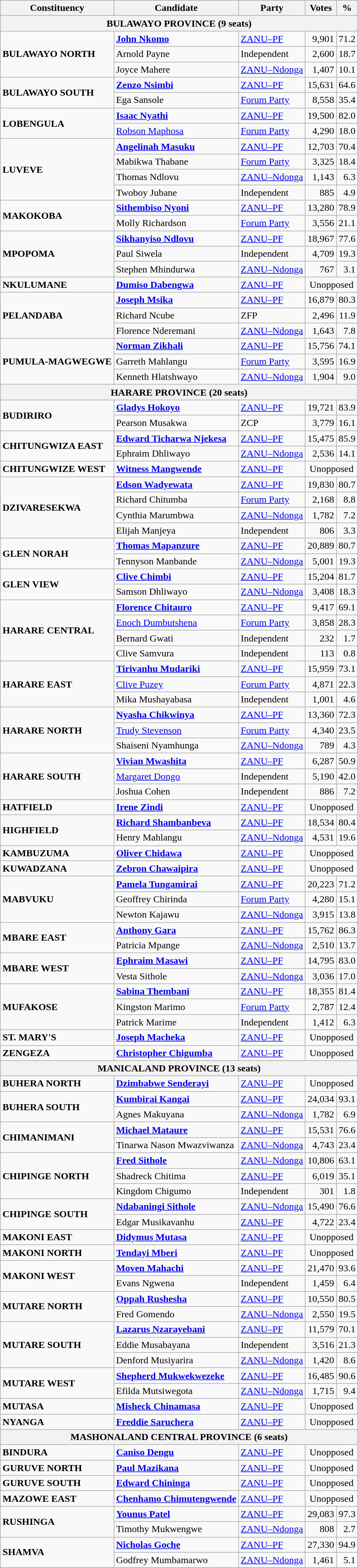<table class=wikitable style=text-align:right>
<tr>
<th>Constituency</th>
<th>Candidate</th>
<th>Party</th>
<th>Votes</th>
<th>%</th>
</tr>
<tr>
<th colspan=5><strong>BULAWAYO PROVINCE</strong> (9 seats)</th>
</tr>
<tr>
<td align=left rowspan=3><strong>BULAWAYO NORTH</strong></td>
<td align=left><strong><a href='#'>John Nkomo</a></strong></td>
<td align=left><a href='#'>ZANU–PF</a></td>
<td>9,901</td>
<td>71.2</td>
</tr>
<tr>
<td align=left>Arnold Payne</td>
<td align=left>Independent</td>
<td>2,600</td>
<td>18.7</td>
</tr>
<tr>
<td align=left>Joyce Mahere</td>
<td align=left><a href='#'>ZANU–Ndonga</a></td>
<td>1,407</td>
<td>10.1</td>
</tr>
<tr>
<td align=left rowspan=2><strong>BULAWAYO SOUTH</strong></td>
<td align=left><strong><a href='#'>Zenzo Nsimbi</a></strong></td>
<td align=left><a href='#'>ZANU–PF</a></td>
<td>15,631</td>
<td>64.6</td>
</tr>
<tr>
<td align=left>Ega Sansole</td>
<td align=left><a href='#'>Forum Party</a></td>
<td>8,558</td>
<td>35.4</td>
</tr>
<tr>
<td align=left rowspan=2><strong>LOBENGULA</strong></td>
<td align=left><strong><a href='#'>Isaac Nyathi</a></strong></td>
<td align=left><a href='#'>ZANU–PF</a></td>
<td>19,500</td>
<td>82.0</td>
</tr>
<tr>
<td align=left><a href='#'>Robson Maphosa</a></td>
<td align=left><a href='#'>Forum Party</a></td>
<td>4,290</td>
<td>18.0</td>
</tr>
<tr>
<td align=left rowspan=4><strong>LUVEVE</strong></td>
<td align=left><strong><a href='#'>Angelinah Masuku</a></strong></td>
<td align=left><a href='#'>ZANU–PF</a></td>
<td>12,703</td>
<td>70.4</td>
</tr>
<tr>
<td align=left>Mabikwa Thabane</td>
<td align=left><a href='#'>Forum Party</a></td>
<td>3,325</td>
<td>18.4</td>
</tr>
<tr>
<td align=left>Thomas Ndlovu</td>
<td align=left><a href='#'>ZANU–Ndonga</a></td>
<td>1,143</td>
<td>6.3</td>
</tr>
<tr>
<td align=left>Twoboy Jubane</td>
<td align=left>Independent</td>
<td>885</td>
<td>4.9</td>
</tr>
<tr>
<td align=left rowspan=2><strong>MAKOKOBA</strong></td>
<td align=left><strong><a href='#'>Sithembiso Nyoni</a></strong></td>
<td align=left><a href='#'>ZANU–PF</a></td>
<td>13,280</td>
<td>78.9</td>
</tr>
<tr>
<td align=left>Molly Richardson</td>
<td align=left><a href='#'>Forum Party</a></td>
<td>3,556</td>
<td>21.1</td>
</tr>
<tr>
<td align=left rowspan=3><strong>MPOPOMA</strong></td>
<td align=left><strong><a href='#'>Sikhanyiso Ndlovu</a></strong></td>
<td align=left><a href='#'>ZANU–PF</a></td>
<td>18,967</td>
<td>77.6</td>
</tr>
<tr>
<td align=left>Paul Siwela</td>
<td align=left>Independent</td>
<td>4,709</td>
<td>19.3</td>
</tr>
<tr>
<td align=left>Stephen Mhindurwa</td>
<td align=left><a href='#'>ZANU–Ndonga</a></td>
<td>767</td>
<td>3.1</td>
</tr>
<tr>
<td align=left><strong>NKULUMANE</strong></td>
<td align=left><strong><a href='#'>Dumiso Dabengwa</a></strong></td>
<td align=left><a href='#'>ZANU–PF</a></td>
<td colspan=2 align=center>Unopposed</td>
</tr>
<tr>
<td align=left rowspan=3><strong>PELANDABA</strong></td>
<td align=left><strong><a href='#'>Joseph Msika</a></strong></td>
<td align=left><a href='#'>ZANU–PF</a></td>
<td>16,879</td>
<td>80.3</td>
</tr>
<tr>
<td align=left>Richard Ncube</td>
<td align=left>ZFP</td>
<td>2,496</td>
<td>11.9</td>
</tr>
<tr>
<td align=left>Florence Nderemani</td>
<td align=left><a href='#'>ZANU–Ndonga</a></td>
<td>1,643</td>
<td>7.8</td>
</tr>
<tr>
<td align=left rowspan=3><strong>PUMULA-MAGWEGWE</strong></td>
<td align=left><strong><a href='#'>Norman Zikhali</a></strong></td>
<td align=left><a href='#'>ZANU–PF</a></td>
<td>15,756</td>
<td>74.1</td>
</tr>
<tr>
<td align=left>Garreth Mahlangu</td>
<td align=left><a href='#'>Forum Party</a></td>
<td>3,595</td>
<td>16.9</td>
</tr>
<tr>
<td align=left>Kenneth Hlatshwayo</td>
<td align=left><a href='#'>ZANU–Ndonga</a></td>
<td>1,904</td>
<td>9.0</td>
</tr>
<tr>
<th colspan=5><strong>HARARE PROVINCE</strong> (20 seats)</th>
</tr>
<tr>
<td align=left rowspan=2><strong>BUDIRIRO</strong></td>
<td align=left><strong><a href='#'>Gladys Hokoyo</a></strong></td>
<td align=left><a href='#'>ZANU–PF</a></td>
<td>19,721</td>
<td>83.9</td>
</tr>
<tr>
<td align=left>Pearson Musakwa</td>
<td align=left>ZCP</td>
<td>3,779</td>
<td>16.1</td>
</tr>
<tr>
<td align=left rowspan=2><strong>CHITUNGWIZA EAST</strong></td>
<td align=left><strong><a href='#'>Edward Ticharwa Njekesa</a></strong></td>
<td align=left><a href='#'>ZANU–PF</a></td>
<td>15,475</td>
<td>85.9</td>
</tr>
<tr>
<td align=left>Ephraim Dhliwayo</td>
<td align=left><a href='#'>ZANU–Ndonga</a></td>
<td>2,536</td>
<td>14.1</td>
</tr>
<tr>
<td align=left><strong>CHITUNGWIZE WEST</strong></td>
<td align=left><strong><a href='#'>Witness Mangwende</a></strong></td>
<td align=left><a href='#'>ZANU–PF</a></td>
<td colspan=2 align=center>Unopposed</td>
</tr>
<tr>
<td align=left rowspan=4><strong>DZIVARESEKWA</strong></td>
<td align=left><strong><a href='#'>Edson Wadyewata</a></strong></td>
<td align=left><a href='#'>ZANU–PF</a></td>
<td>19,830</td>
<td>80.7</td>
</tr>
<tr>
<td align=left>Richard Chitumba</td>
<td align=left><a href='#'>Forum Party</a></td>
<td>2,168</td>
<td>8.8</td>
</tr>
<tr>
<td align=left>Cynthia Marumbwa</td>
<td align=left><a href='#'>ZANU–Ndonga</a></td>
<td>1,782</td>
<td>7.2</td>
</tr>
<tr>
<td align=left>Elijah Manjeya</td>
<td align=left>Independent</td>
<td>806</td>
<td>3.3</td>
</tr>
<tr>
<td align=left rowspan=2><strong>GLEN NORAH</strong></td>
<td align=left><strong><a href='#'>Thomas Mapanzure</a></strong></td>
<td align=left><a href='#'>ZANU–PF</a></td>
<td>20,889</td>
<td>80.7</td>
</tr>
<tr>
<td align=left>Tennyson Manbande</td>
<td align=left><a href='#'>ZANU–Ndonga</a></td>
<td>5,001</td>
<td>19.3</td>
</tr>
<tr>
<td align=left rowspan=2><strong>GLEN VIEW</strong></td>
<td align=left><strong><a href='#'>Clive Chimbi</a></strong></td>
<td align=left><a href='#'>ZANU–PF</a></td>
<td>15,204</td>
<td>81.7</td>
</tr>
<tr>
<td align=left>Samson Dhliwayo</td>
<td align=left><a href='#'>ZANU–Ndonga</a></td>
<td>3,408</td>
<td>18.3</td>
</tr>
<tr>
<td align=left rowspan=4><strong>HARARE CENTRAL</strong></td>
<td align=left><strong><a href='#'>Florence Chitauro</a></strong></td>
<td align=left><a href='#'>ZANU–PF</a></td>
<td>9,417</td>
<td>69.1</td>
</tr>
<tr>
<td align=left><a href='#'>Enoch Dumbutshena</a></td>
<td align=left><a href='#'>Forum Party</a></td>
<td>3,858</td>
<td>28.3</td>
</tr>
<tr>
<td align=left>Bernard Gwati</td>
<td align=left>Independent</td>
<td>232</td>
<td>1.7</td>
</tr>
<tr>
<td align=left>Clive Samvura</td>
<td align=left>Independent</td>
<td>113</td>
<td>0.8</td>
</tr>
<tr>
<td align=left rowspan=3><strong>HARARE EAST</strong></td>
<td align=left><strong><a href='#'>Tirivanhu Mudariki</a></strong></td>
<td align=left><a href='#'>ZANU–PF</a></td>
<td>15,959</td>
<td>73.1</td>
</tr>
<tr>
<td align=left><a href='#'>Clive Puzey</a></td>
<td align=left><a href='#'>Forum Party</a></td>
<td>4,871</td>
<td>22.3</td>
</tr>
<tr>
<td align=left>Mika Mushayabasa</td>
<td align=left>Independent</td>
<td>1,001</td>
<td>4.6</td>
</tr>
<tr>
<td align=left rowspan=3><strong>HARARE NORTH</strong></td>
<td align=left><strong><a href='#'>Nyasha Chikwinya</a></strong></td>
<td align=left><a href='#'>ZANU–PF</a></td>
<td>13,360</td>
<td>72.3</td>
</tr>
<tr>
<td align=left><a href='#'>Trudy Stevenson</a></td>
<td align=left><a href='#'>Forum Party</a></td>
<td>4,340</td>
<td>23.5</td>
</tr>
<tr>
<td align=left>Shaiseni Nyamhunga</td>
<td align=left><a href='#'>ZANU–Ndonga</a></td>
<td>789</td>
<td>4.3</td>
</tr>
<tr>
<td align=left rowspan=3><strong>HARARE SOUTH</strong></td>
<td align=left><strong><a href='#'>Vivian Mwashita</a></strong></td>
<td align=left><a href='#'>ZANU–PF</a></td>
<td>6,287</td>
<td>50.9</td>
</tr>
<tr>
<td align=left><a href='#'>Margaret Dongo</a></td>
<td align=left>Independent</td>
<td>5,190</td>
<td>42.0</td>
</tr>
<tr>
<td align=left>Joshua Cohen</td>
<td align=left>Independent</td>
<td>886</td>
<td>7.2</td>
</tr>
<tr>
<td align=left><strong>HATFIELD</strong></td>
<td align=left><strong><a href='#'>Irene Zindi</a></strong></td>
<td align=left><a href='#'>ZANU–PF</a></td>
<td colspan=2 align=center>Unopposed</td>
</tr>
<tr>
<td align=left rowspan=2><strong>HIGHFIELD</strong></td>
<td align=left><strong><a href='#'>Richard Shambanbeva</a></strong></td>
<td align=left><a href='#'>ZANU–PF</a></td>
<td>18,534</td>
<td>80.4</td>
</tr>
<tr>
<td align=left>Henry Mahlangu</td>
<td align=left><a href='#'>ZANU–Ndonga</a></td>
<td>4,531</td>
<td>19.6</td>
</tr>
<tr>
<td align=left><strong>KAMBUZUMA</strong></td>
<td align=left><strong><a href='#'>Oliver Chidawa</a></strong></td>
<td align=left><a href='#'>ZANU–PF</a></td>
<td colspan=2 align=center>Unopposed</td>
</tr>
<tr>
<td align=left><strong>KUWADZANA</strong></td>
<td align=left><strong><a href='#'>Zebron Chawaipira</a></strong></td>
<td align=left><a href='#'>ZANU–PF</a></td>
<td colspan=2 align=center>Unopposed</td>
</tr>
<tr>
<td align=left rowspan=3><strong>MABVUKU</strong></td>
<td align=left><strong><a href='#'>Pamela Tungamirai</a></strong></td>
<td align=left><a href='#'>ZANU–PF</a></td>
<td>20,223</td>
<td>71.2</td>
</tr>
<tr>
<td align=left>Geoffrey Chirinda</td>
<td align=left><a href='#'>Forum Party</a></td>
<td>4,280</td>
<td>15.1</td>
</tr>
<tr>
<td align=left>Newton Kajawu</td>
<td align=left><a href='#'>ZANU–Ndonga</a></td>
<td>3,915</td>
<td>13.8</td>
</tr>
<tr>
<td align=left rowspan=2><strong>MBARE EAST</strong></td>
<td align=left><strong><a href='#'>Anthony Gara</a></strong></td>
<td align=left><a href='#'>ZANU–PF</a></td>
<td>15,762</td>
<td>86.3</td>
</tr>
<tr>
<td align=left>Patricia Mpange</td>
<td align=left><a href='#'>ZANU–Ndonga</a></td>
<td>2,510</td>
<td>13.7</td>
</tr>
<tr>
<td align=left rowspan=2><strong>MBARE WEST</strong></td>
<td align=left><strong><a href='#'>Ephraim Masawi</a></strong></td>
<td align=left><a href='#'>ZANU–PF</a></td>
<td>14,795</td>
<td>83.0</td>
</tr>
<tr>
<td align=left>Vesta Sithole</td>
<td align=left><a href='#'>ZANU–Ndonga</a></td>
<td>3,036</td>
<td>17.0</td>
</tr>
<tr>
<td align=left rowspan=3><strong>MUFAKOSE</strong></td>
<td align=left><strong><a href='#'>Sabina Thembani</a></strong></td>
<td align=left><a href='#'>ZANU–PF</a></td>
<td>18,355</td>
<td>81.4</td>
</tr>
<tr>
<td align=left>Kingston Marimo</td>
<td align=left><a href='#'>Forum Party</a></td>
<td>2,787</td>
<td>12.4</td>
</tr>
<tr>
<td align=left>Patrick Marime</td>
<td align=left>Independent</td>
<td>1,412</td>
<td>6.3</td>
</tr>
<tr>
<td align=left><strong>ST. MARY'S</strong></td>
<td align=left><strong><a href='#'>Joseph Macheka</a></strong></td>
<td align=left><a href='#'>ZANU–PF</a></td>
<td colspan=2 align=center>Unopposed</td>
</tr>
<tr>
<td align=left><strong>ZENGEZA</strong></td>
<td align=left><strong><a href='#'>Christopher Chigumba</a></strong></td>
<td align=left><a href='#'>ZANU–PF</a></td>
<td colspan=2 align=center>Unopposed</td>
</tr>
<tr>
<th colspan=5><strong>MANICALAND PROVINCE</strong> (13 seats)</th>
</tr>
<tr>
<td align=left><strong>BUHERA NORTH</strong></td>
<td align=left><strong><a href='#'>Dzimbabwe Senderayi</a></strong></td>
<td align=left><a href='#'>ZANU–PF</a></td>
<td colspan=2 align=center>Unopposed</td>
</tr>
<tr>
<td align=left rowspan=2><strong>BUHERA SOUTH</strong></td>
<td align=left><strong><a href='#'>Kumbirai Kangai</a></strong></td>
<td align=left><a href='#'>ZANU–PF</a></td>
<td>24,034</td>
<td>93.1</td>
</tr>
<tr>
<td align=left>Agnes Makuyana</td>
<td align=left><a href='#'>ZANU–Ndonga</a></td>
<td>1,782</td>
<td>6.9</td>
</tr>
<tr>
<td align=left rowspan=2><strong>CHIMANIMANI</strong></td>
<td align=left><strong><a href='#'>Michael Mataure</a></strong></td>
<td align=left><a href='#'>ZANU–PF</a></td>
<td>15,531</td>
<td>76.6</td>
</tr>
<tr>
<td align=left>Tinarwa Nason Mwazviwanza</td>
<td align=left><a href='#'>ZANU–Ndonga</a></td>
<td>4,743</td>
<td>23.4</td>
</tr>
<tr>
<td align=left rowspan=3><strong>CHIPINGE NORTH</strong></td>
<td align=left><strong><a href='#'>Fred Sithole</a></strong></td>
<td align=left><a href='#'>ZANU–Ndonga</a></td>
<td>10,806</td>
<td>63.1</td>
</tr>
<tr>
<td align=left>Shadreck Chitima</td>
<td align=left><a href='#'>ZANU–PF</a></td>
<td>6,019</td>
<td>35.1</td>
</tr>
<tr>
<td align=left>Kingdom Chigumo</td>
<td align=left>Independent</td>
<td>301</td>
<td>1.8</td>
</tr>
<tr>
<td align=left rowspan=2><strong>CHIPINGE SOUTH</strong></td>
<td align=left><strong><a href='#'>Ndabaningi Sithole</a></strong></td>
<td align=left><a href='#'>ZANU–Ndonga</a></td>
<td>15,490</td>
<td>76.6</td>
</tr>
<tr>
<td align=left>Edgar Musikavanhu</td>
<td align=left><a href='#'>ZANU–PF</a></td>
<td>4,722</td>
<td>23.4</td>
</tr>
<tr>
<td align=left><strong>MAKONI EAST</strong></td>
<td align=left><strong><a href='#'>Didymus Mutasa</a></strong></td>
<td align=left><a href='#'>ZANU–PF</a></td>
<td colspan=2 align=center>Unopposed</td>
</tr>
<tr>
<td align=left><strong>MAKONI NORTH</strong></td>
<td align=left><strong><a href='#'>Tendayi Mberi</a></strong></td>
<td align=left><a href='#'>ZANU–PF</a></td>
<td colspan=2 align=center>Unopposed</td>
</tr>
<tr>
<td align=left rowspan=2><strong>MAKONI WEST</strong></td>
<td align=left><strong><a href='#'>Moven Mahachi</a></strong></td>
<td align=left><a href='#'>ZANU–PF</a></td>
<td>21,470</td>
<td>93.6</td>
</tr>
<tr>
<td align=left>Evans Ngwena</td>
<td align=left>Independent</td>
<td>1,459</td>
<td>6.4</td>
</tr>
<tr>
<td align=left rowspan=2><strong>MUTARE NORTH</strong></td>
<td align=left><strong><a href='#'>Oppah Rushesha</a></strong></td>
<td align=left><a href='#'>ZANU–PF</a></td>
<td>10,550</td>
<td>80.5</td>
</tr>
<tr>
<td align=left>Fred Gomendo</td>
<td align=left><a href='#'>ZANU–Ndonga</a></td>
<td>2,550</td>
<td>19.5</td>
</tr>
<tr>
<td align=left rowspan=3><strong>MUTARE SOUTH</strong></td>
<td align=left><strong><a href='#'>Lazarus Nzarayebani</a></strong></td>
<td align=left><a href='#'>ZANU–PF</a></td>
<td>11,579</td>
<td>70.1</td>
</tr>
<tr>
<td align=left>Eddie Musabayana</td>
<td align=left>Independent</td>
<td>3,516</td>
<td>21.3</td>
</tr>
<tr>
<td align=left>Denford Musiyarira</td>
<td align=left><a href='#'>ZANU–Ndonga</a></td>
<td>1,420</td>
<td>8.6</td>
</tr>
<tr>
<td align=left rowspan=2><strong>MUTARE WEST</strong></td>
<td align=left><strong><a href='#'>Shepherd Mukwekwezeke</a></strong></td>
<td align=left><a href='#'>ZANU–PF</a></td>
<td>16,485</td>
<td>90.6</td>
</tr>
<tr>
<td align=left>Efilda Mutsiwegota</td>
<td align=left><a href='#'>ZANU–Ndonga</a></td>
<td>1,715</td>
<td>9.4</td>
</tr>
<tr>
<td align=left><strong>MUTASA</strong></td>
<td align=left><strong><a href='#'>Misheck Chinamasa</a></strong></td>
<td align=left><a href='#'>ZANU–PF</a></td>
<td colspan=2 align=center>Unopposed</td>
</tr>
<tr>
<td align=left><strong>NYANGA</strong></td>
<td align=left><strong><a href='#'>Freddie Saruchera</a></strong></td>
<td align=left><a href='#'>ZANU–PF</a></td>
<td colspan=2 align=center>Unopposed</td>
</tr>
<tr>
<th colspan=5><strong>MASHONALAND CENTRAL PROVINCE</strong> (6 seats)</th>
</tr>
<tr>
<td align=left><strong>BINDURA</strong></td>
<td align=left><strong><a href='#'>Caniso Dengu</a></strong></td>
<td align=left><a href='#'>ZANU–PF</a></td>
<td colspan=2 align=center>Unopposed</td>
</tr>
<tr>
<td align=left><strong>GURUVE NORTH</strong></td>
<td align=left><strong><a href='#'>Paul Mazikana</a></strong></td>
<td align=left><a href='#'>ZANU–PF</a></td>
<td colspan=2 align=center>Unopposed</td>
</tr>
<tr>
<td align=left><strong>GURUVE SOUTH</strong></td>
<td align=left><strong><a href='#'>Edward Chininga</a></strong></td>
<td align=left><a href='#'>ZANU–PF</a></td>
<td colspan=2 align=center>Unopposed</td>
</tr>
<tr>
<td align=left><strong>MAZOWE EAST</strong></td>
<td align=left><strong><a href='#'>Chenhamo Chimutengwende</a></strong></td>
<td align=left><a href='#'>ZANU–PF</a></td>
<td colspan=2 align=center>Unopposed</td>
</tr>
<tr>
<td align=left rowspan=2><strong>RUSHINGA</strong></td>
<td align=left><strong><a href='#'>Younus Patel</a></strong></td>
<td align=left><a href='#'>ZANU–PF</a></td>
<td>29,083</td>
<td>97.3</td>
</tr>
<tr>
<td align=left>Timothy Mukwengwe</td>
<td align=left><a href='#'>ZANU–Ndonga</a></td>
<td>808</td>
<td>2.7</td>
</tr>
<tr>
<td align=left rowspan=2><strong>SHAMVA</strong></td>
<td align=left><strong><a href='#'>Nicholas Goche</a></strong></td>
<td align=left><a href='#'>ZANU–PF</a></td>
<td>27,330</td>
<td>94.9</td>
</tr>
<tr>
<td align=left>Godfrey Mumbamarwo</td>
<td align=left><a href='#'>ZANU–Ndonga</a></td>
<td>1,461</td>
<td>5.1</td>
</tr>
</table>
